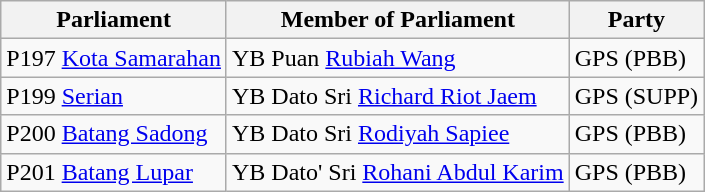<table class="wikitable">
<tr>
<th>Parliament</th>
<th>Member of Parliament</th>
<th>Party</th>
</tr>
<tr>
<td>P197 <a href='#'>Kota Samarahan</a></td>
<td>YB Puan <a href='#'>Rubiah Wang</a></td>
<td>GPS (PBB)</td>
</tr>
<tr>
<td>P199 <a href='#'>Serian</a></td>
<td>YB Dato Sri <a href='#'>Richard Riot Jaem</a></td>
<td>GPS (SUPP)</td>
</tr>
<tr>
<td>P200 <a href='#'>Batang Sadong</a></td>
<td>YB Dato Sri <a href='#'>Rodiyah Sapiee</a></td>
<td>GPS (PBB)</td>
</tr>
<tr>
<td>P201 <a href='#'>Batang Lupar</a></td>
<td>YB Dato' Sri <a href='#'>Rohani Abdul Karim</a></td>
<td>GPS (PBB)</td>
</tr>
</table>
